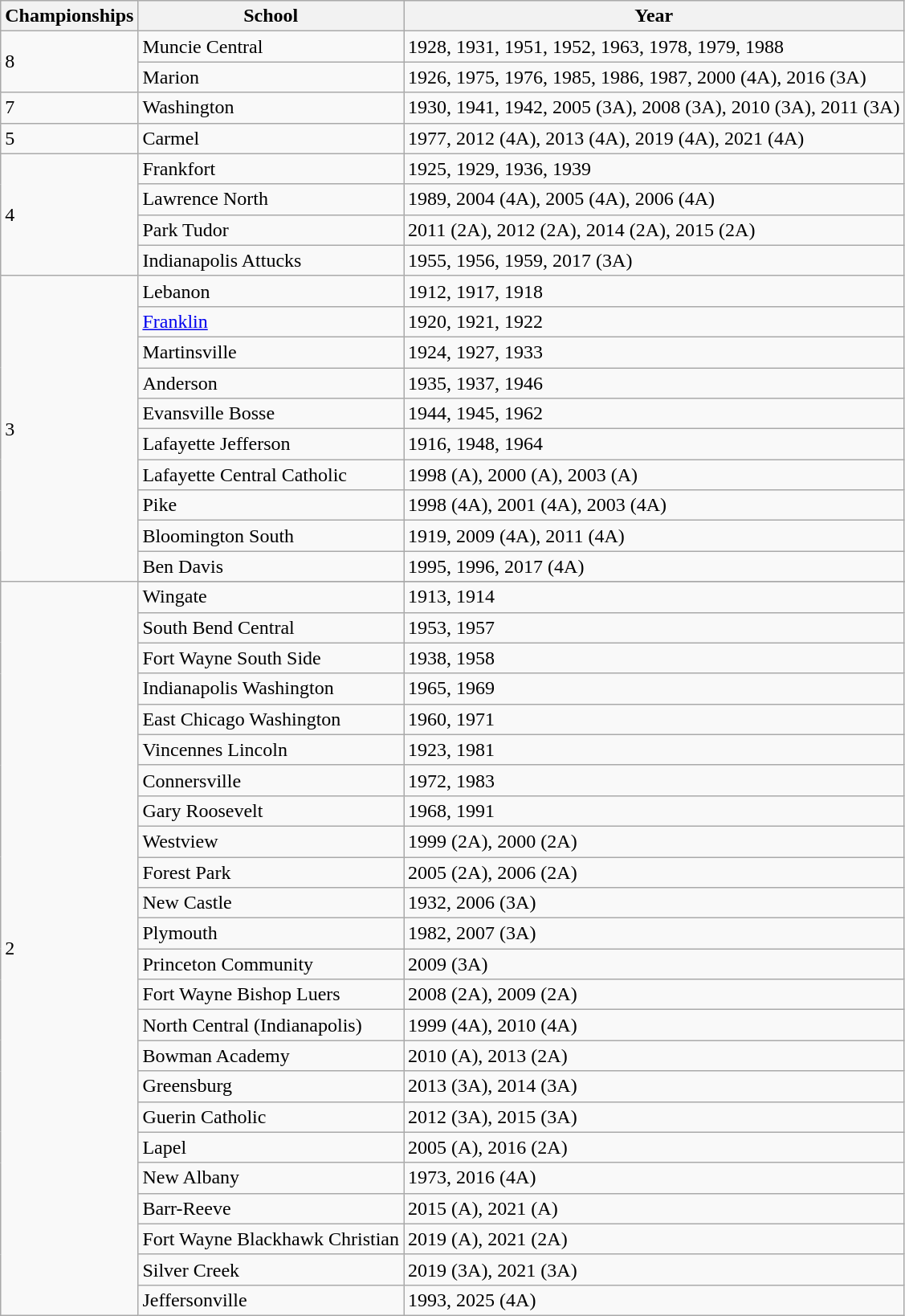<table class="wikitable">
<tr>
<th>Championships</th>
<th>School</th>
<th>Year</th>
</tr>
<tr>
<td rowspan=2>8</td>
<td>Muncie Central</td>
<td>1928, 1931, 1951, 1952, 1963, 1978, 1979, 1988</td>
</tr>
<tr>
<td>Marion</td>
<td>1926, 1975, 1976, 1985, 1986, 1987, 2000 (4A), 2016 (3A)</td>
</tr>
<tr>
<td>7</td>
<td>Washington</td>
<td>1930, 1941, 1942, 2005 (3A), 2008 (3A), 2010 (3A), 2011 (3A)</td>
</tr>
<tr>
<td>5</td>
<td>Carmel</td>
<td>1977, 2012 (4A), 2013 (4A), 2019 (4A), 2021 (4A)</td>
</tr>
<tr>
<td rowspan=4>4</td>
<td>Frankfort</td>
<td>1925, 1929, 1936, 1939</td>
</tr>
<tr>
<td>Lawrence North</td>
<td>1989, 2004 (4A), 2005 (4A), 2006 (4A)</td>
</tr>
<tr>
<td>Park Tudor</td>
<td>2011 (2A), 2012 (2A), 2014 (2A), 2015 (2A)</td>
</tr>
<tr>
<td>Indianapolis Attucks</td>
<td>1955, 1956, 1959, 2017 (3A)</td>
</tr>
<tr>
<td rowspan=10>3</td>
<td>Lebanon</td>
<td>1912, 1917, 1918</td>
</tr>
<tr>
<td><a href='#'>Franklin</a></td>
<td>1920, 1921, 1922</td>
</tr>
<tr>
<td>Martinsville</td>
<td>1924, 1927, 1933</td>
</tr>
<tr>
<td>Anderson</td>
<td>1935, 1937, 1946</td>
</tr>
<tr>
<td>Evansville Bosse</td>
<td>1944, 1945, 1962</td>
</tr>
<tr>
<td>Lafayette Jefferson</td>
<td>1916, 1948, 1964</td>
</tr>
<tr>
<td>Lafayette Central Catholic</td>
<td>1998 (A), 2000 (A), 2003 (A)</td>
</tr>
<tr>
<td>Pike</td>
<td>1998 (4A), 2001 (4A), 2003 (4A)</td>
</tr>
<tr>
<td>Bloomington South</td>
<td>1919, 2009 (4A), 2011 (4A)</td>
</tr>
<tr>
<td>Ben Davis</td>
<td>1995, 1996, 2017 (4A)</td>
</tr>
<tr>
<td rowspan="25">2</td>
</tr>
<tr>
<td>Wingate</td>
<td>1913, 1914</td>
</tr>
<tr>
<td>South Bend Central</td>
<td>1953, 1957</td>
</tr>
<tr>
<td>Fort Wayne South Side</td>
<td>1938, 1958</td>
</tr>
<tr>
<td>Indianapolis Washington</td>
<td>1965, 1969</td>
</tr>
<tr>
<td>East Chicago Washington</td>
<td>1960, 1971</td>
</tr>
<tr>
<td>Vincennes Lincoln</td>
<td>1923, 1981</td>
</tr>
<tr>
<td>Connersville</td>
<td>1972, 1983</td>
</tr>
<tr>
<td>Gary Roosevelt</td>
<td>1968, 1991</td>
</tr>
<tr>
<td>Westview</td>
<td>1999 (2A), 2000 (2A)</td>
</tr>
<tr>
<td>Forest Park</td>
<td>2005 (2A), 2006 (2A)</td>
</tr>
<tr>
<td>New Castle</td>
<td>1932, 2006 (3A)</td>
</tr>
<tr>
<td>Plymouth</td>
<td>1982, 2007 (3A)</td>
</tr>
<tr>
<td>Princeton Community</td>
<td>2009 (3A)</td>
</tr>
<tr>
<td>Fort Wayne Bishop Luers</td>
<td>2008 (2A), 2009 (2A)</td>
</tr>
<tr>
<td>North Central (Indianapolis)</td>
<td>1999 (4A), 2010 (4A)</td>
</tr>
<tr>
<td>Bowman Academy</td>
<td>2010 (A), 2013 (2A)</td>
</tr>
<tr>
<td>Greensburg</td>
<td>2013 (3A), 2014 (3A)</td>
</tr>
<tr>
<td>Guerin Catholic</td>
<td>2012 (3A), 2015 (3A)</td>
</tr>
<tr>
<td>Lapel</td>
<td>2005 (A), 2016 (2A)</td>
</tr>
<tr>
<td>New Albany</td>
<td>1973, 2016 (4A)</td>
</tr>
<tr>
<td>Barr-Reeve</td>
<td>2015 (A), 2021 (A)</td>
</tr>
<tr>
<td>Fort Wayne Blackhawk Christian</td>
<td>2019 (A), 2021 (2A)</td>
</tr>
<tr>
<td>Silver Creek</td>
<td>2019 (3A), 2021 (3A)</td>
</tr>
<tr>
<td>Jeffersonville</td>
<td>1993, 2025 (4A)</td>
</tr>
</table>
